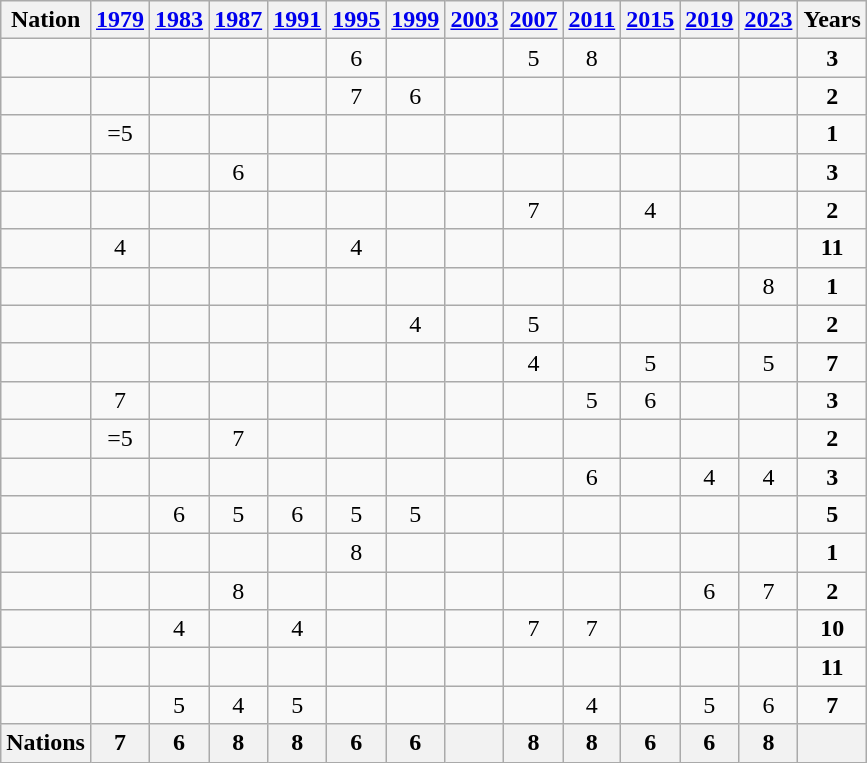<table class="wikitable" style="text-align:center">
<tr>
<th>Nation</th>
<th><a href='#'>1979</a></th>
<th><a href='#'>1983</a></th>
<th><a href='#'>1987</a></th>
<th><a href='#'>1991</a></th>
<th><a href='#'>1995</a></th>
<th><a href='#'>1999</a></th>
<th><a href='#'>2003</a></th>
<th><a href='#'>2007</a></th>
<th><a href='#'>2011</a></th>
<th><a href='#'>2015</a></th>
<th><a href='#'>2019</a></th>
<th><a href='#'>2023</a></th>
<th>Years</th>
</tr>
<tr>
<td align=left></td>
<td></td>
<td></td>
<td></td>
<td></td>
<td>6</td>
<td></td>
<td></td>
<td>5</td>
<td>8</td>
<td></td>
<td></td>
<td></td>
<td><strong>3</strong></td>
</tr>
<tr>
<td align=left></td>
<td></td>
<td></td>
<td></td>
<td></td>
<td>7</td>
<td>6</td>
<td></td>
<td></td>
<td></td>
<td></td>
<td></td>
<td></td>
<td><strong>2</strong></td>
</tr>
<tr>
<td align=left></td>
<td>=5</td>
<td></td>
<td></td>
<td></td>
<td></td>
<td></td>
<td></td>
<td></td>
<td></td>
<td></td>
<td></td>
<td></td>
<td><strong>1</strong></td>
</tr>
<tr>
<td align=left></td>
<td></td>
<td></td>
<td>6</td>
<td></td>
<td></td>
<td></td>
<td></td>
<td></td>
<td></td>
<td></td>
<td></td>
<td></td>
<td><strong>3</strong></td>
</tr>
<tr>
<td align=left></td>
<td></td>
<td></td>
<td></td>
<td></td>
<td></td>
<td></td>
<td></td>
<td>7</td>
<td></td>
<td>4</td>
<td></td>
<td></td>
<td><strong>2</strong></td>
</tr>
<tr>
<td align=left></td>
<td>4</td>
<td></td>
<td></td>
<td></td>
<td>4</td>
<td></td>
<td></td>
<td></td>
<td></td>
<td></td>
<td></td>
<td></td>
<td><strong>11</strong></td>
</tr>
<tr>
<td align=left></td>
<td></td>
<td></td>
<td></td>
<td></td>
<td></td>
<td></td>
<td></td>
<td></td>
<td></td>
<td></td>
<td></td>
<td>8</td>
<td><strong>1</strong></td>
</tr>
<tr>
<td align=left></td>
<td></td>
<td></td>
<td></td>
<td></td>
<td></td>
<td>4</td>
<td></td>
<td>5</td>
<td></td>
<td></td>
<td></td>
<td></td>
<td><strong>2</strong></td>
</tr>
<tr>
<td align=left></td>
<td></td>
<td></td>
<td></td>
<td></td>
<td></td>
<td></td>
<td></td>
<td>4</td>
<td></td>
<td>5</td>
<td></td>
<td>5</td>
<td><strong>7</strong></td>
</tr>
<tr>
<td align=left></td>
<td>7</td>
<td></td>
<td></td>
<td></td>
<td></td>
<td></td>
<td></td>
<td></td>
<td>5</td>
<td>6</td>
<td></td>
<td></td>
<td><strong>3</strong></td>
</tr>
<tr>
<td align=left></td>
<td>=5</td>
<td></td>
<td>7</td>
<td></td>
<td></td>
<td></td>
<td></td>
<td></td>
<td></td>
<td></td>
<td></td>
<td></td>
<td><strong>2</strong></td>
</tr>
<tr>
<td align=left></td>
<td></td>
<td></td>
<td></td>
<td></td>
<td></td>
<td></td>
<td></td>
<td></td>
<td>6</td>
<td></td>
<td>4</td>
<td>4</td>
<td><strong>3</strong></td>
</tr>
<tr>
<td align=left></td>
<td></td>
<td>6</td>
<td>5</td>
<td>6</td>
<td>5</td>
<td>5</td>
<td></td>
<td></td>
<td></td>
<td></td>
<td></td>
<td></td>
<td><strong>5</strong></td>
</tr>
<tr>
<td align=left></td>
<td></td>
<td></td>
<td></td>
<td></td>
<td>8</td>
<td></td>
<td></td>
<td></td>
<td></td>
<td></td>
<td></td>
<td></td>
<td><strong>1</strong></td>
</tr>
<tr>
<td align=left></td>
<td></td>
<td></td>
<td>8</td>
<td></td>
<td></td>
<td></td>
<td></td>
<td></td>
<td></td>
<td></td>
<td>6</td>
<td>7</td>
<td><strong>2</strong></td>
</tr>
<tr>
<td align=left></td>
<td></td>
<td>4</td>
<td></td>
<td>4</td>
<td></td>
<td></td>
<td></td>
<td>7</td>
<td>7</td>
<td></td>
<td></td>
<td></td>
<td><strong>10</strong></td>
</tr>
<tr>
<td align=left></td>
<td></td>
<td></td>
<td></td>
<td></td>
<td></td>
<td></td>
<td></td>
<td></td>
<td></td>
<td></td>
<td></td>
<td></td>
<td><strong>11</strong></td>
</tr>
<tr>
<td align=left></td>
<td></td>
<td>5</td>
<td>4</td>
<td>5</td>
<td></td>
<td></td>
<td></td>
<td></td>
<td>4</td>
<td></td>
<td>5</td>
<td>6</td>
<td><strong>7</strong></td>
</tr>
<tr>
<th>Nations</th>
<th>7</th>
<th>6</th>
<th>8</th>
<th>8</th>
<th>6</th>
<th>6</th>
<th></th>
<th>8</th>
<th>8</th>
<th>6</th>
<th>6</th>
<th>8</th>
<th></th>
</tr>
</table>
